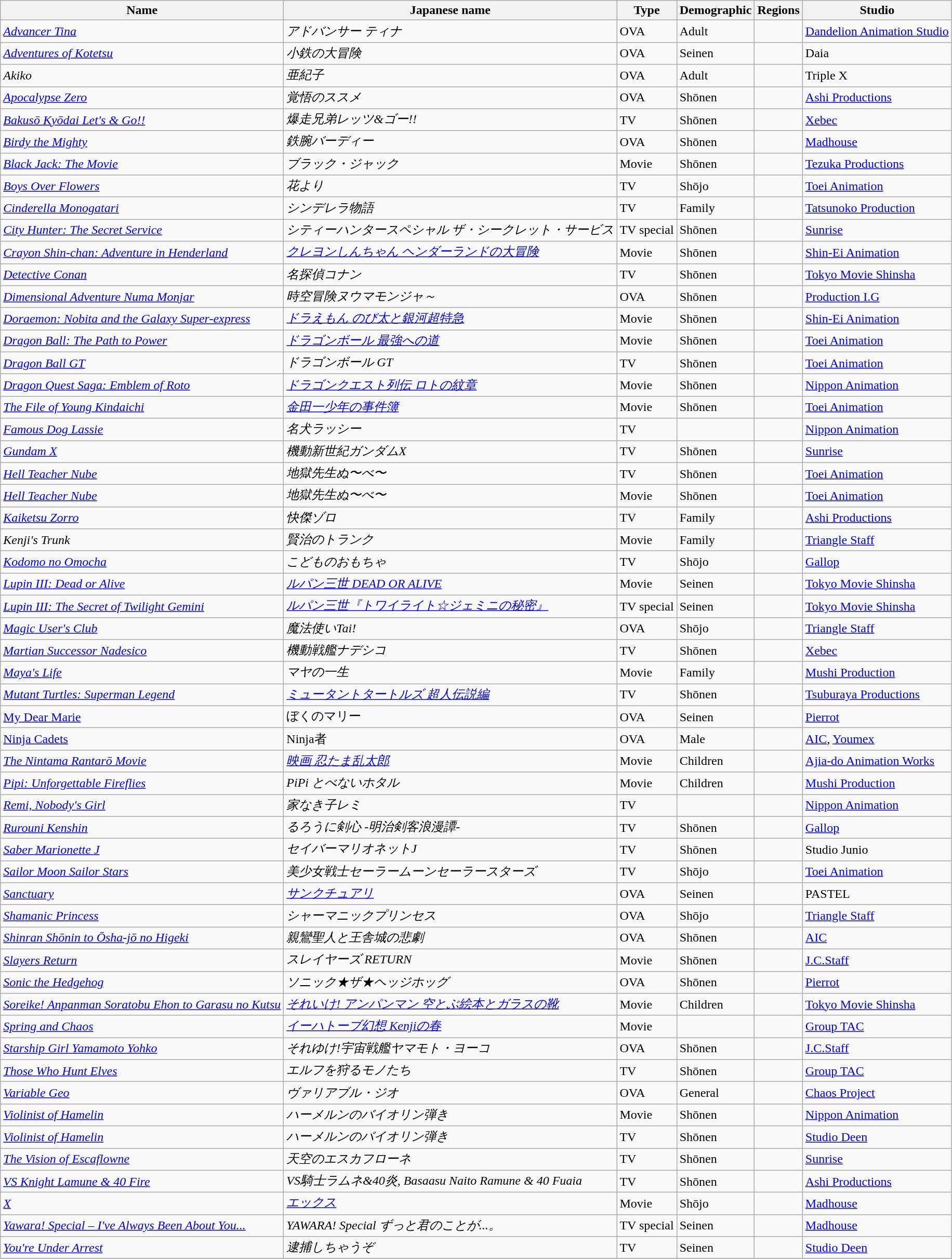<table class="wikitable sortable" border="1">
<tr>
<th>Name</th>
<th>Japanese name</th>
<th>Type</th>
<th>Demographic</th>
<th>Regions</th>
<th>Studio</th>
</tr>
<tr>
<td><em><a href='#'>Advancer Tina</a></em></td>
<td><em>アドバンサー ティナ</em></td>
<td>OVA</td>
<td>Adult</td>
<td></td>
<td><a href='#'>Dandelion Animation Studio</a></td>
</tr>
<tr>
<td><em><a href='#'>Adventures of Kotetsu</a></em></td>
<td><em>小鉄の大冒険</em></td>
<td>OVA</td>
<td>Seinen</td>
<td></td>
<td>Daia</td>
</tr>
<tr>
<td><em>Akiko</em></td>
<td><em>亜紀子</em></td>
<td>OVA</td>
<td>Adult</td>
<td></td>
<td>Triple X</td>
</tr>
<tr>
<td><em><a href='#'>Apocalypse Zero</a></em></td>
<td><em>覚悟のススメ</em></td>
<td>OVA</td>
<td>Shōnen</td>
<td></td>
<td><a href='#'>Ashi Productions</a></td>
</tr>
<tr>
<td><em><a href='#'>Bakusō Kyōdai Let's & Go!!</a></em></td>
<td><em>爆走兄弟レッツ&ゴー!!</em></td>
<td>TV</td>
<td>Shōnen</td>
<td></td>
<td><a href='#'>Xebec</a></td>
</tr>
<tr>
<td><em><a href='#'>Birdy the Mighty</a></em></td>
<td><em>鉄腕バーディー</em></td>
<td>OVA</td>
<td>Shōnen</td>
<td></td>
<td><a href='#'>Madhouse</a></td>
</tr>
<tr>
<td><em><a href='#'>Black Jack: The Movie</a></em></td>
<td><em>ブラック・ジャック</em></td>
<td>Movie</td>
<td>Shōnen</td>
<td></td>
<td><a href='#'>Tezuka Productions</a></td>
</tr>
<tr>
<td><em><a href='#'>Boys Over Flowers</a></em></td>
<td><em>花より</em></td>
<td>TV</td>
<td>Shōjo</td>
<td></td>
<td><a href='#'>Toei Animation</a></td>
</tr>
<tr>
<td><em><a href='#'>Cinderella Monogatari</a></em></td>
<td><em>シンデレラ物語</em></td>
<td>TV</td>
<td>Family</td>
<td></td>
<td><a href='#'>Tatsunoko Production</a></td>
</tr>
<tr>
<td><em><a href='#'>City Hunter: The Secret Service</a></em></td>
<td><em>シティーハンタースペシャル ザ・シークレット・サービス</em></td>
<td>TV special</td>
<td>Shōnen</td>
<td></td>
<td><a href='#'>Sunrise</a></td>
</tr>
<tr>
<td><em><a href='#'>Crayon Shin-chan: Adventure in Henderland</a></em></td>
<td><em><a href='#'>クレヨンしんちゃん ヘンダーランドの大冒険</a></em></td>
<td>Movie</td>
<td>Shōnen</td>
<td></td>
<td><a href='#'>Shin-Ei Animation</a></td>
</tr>
<tr>
<td><em><a href='#'>Detective Conan</a></em></td>
<td><em>名探偵コナン</em></td>
<td>TV</td>
<td>Shōnen</td>
<td></td>
<td><a href='#'>Tokyo Movie Shinsha</a></td>
</tr>
<tr>
<td><em><a href='#'>Dimensional Adventure Numa Monjar</a></em></td>
<td><em>時空冒険ヌウマモンジャ～</em></td>
<td>OVA</td>
<td>Shōnen</td>
<td></td>
<td><a href='#'>Production I.G</a></td>
</tr>
<tr>
<td><em><a href='#'>Doraemon: Nobita and the Galaxy Super-express</a></em></td>
<td><em><a href='#'>ドラえもん のび太と銀河超特急</a></em></td>
<td>Movie</td>
<td>Shōnen</td>
<td></td>
<td><a href='#'>Shin-Ei Animation</a></td>
</tr>
<tr>
<td><em><a href='#'>Dragon Ball: The Path to Power</a></em></td>
<td><em><a href='#'>ドラゴンボール 最強への道</a></em></td>
<td>Movie</td>
<td>Shōnen</td>
<td></td>
<td><a href='#'>Toei Animation</a></td>
</tr>
<tr>
<td><em><a href='#'>Dragon Ball GT</a></em></td>
<td><em>ドラゴンボール GT</em></td>
<td>TV</td>
<td>Shōnen</td>
<td></td>
<td><a href='#'>Toei Animation</a></td>
</tr>
<tr>
<td><em><a href='#'>Dragon Quest Saga: Emblem of Roto</a></em></td>
<td><em><a href='#'>ドラゴンクエスト列伝 ロトの紋章</a></em></td>
<td>Movie</td>
<td>Shōnen</td>
<td></td>
<td><a href='#'>Nippon Animation</a></td>
</tr>
<tr>
<td><em><a href='#'>The File of Young Kindaichi</a></em></td>
<td><em><a href='#'>金田一少年の事件簿</a></em></td>
<td>Movie</td>
<td>Shōnen</td>
<td></td>
<td><a href='#'>Toei Animation</a></td>
</tr>
<tr>
<td><em><a href='#'>Famous Dog Lassie</a></em></td>
<td><em>名犬ラッシー</em></td>
<td>TV</td>
<td></td>
<td></td>
<td><a href='#'>Nippon Animation</a></td>
</tr>
<tr>
<td><em><a href='#'>Gundam X</a></em></td>
<td><em>機動新世紀ガンダムX</em></td>
<td>TV</td>
<td>Shōnen</td>
<td></td>
<td><a href='#'>Sunrise</a></td>
</tr>
<tr>
<td><em><a href='#'>Hell Teacher Nube</a></em></td>
<td><em>地獄先生ぬ〜べ〜</em></td>
<td>TV</td>
<td>Shōnen</td>
<td></td>
<td><a href='#'>Toei Animation</a></td>
</tr>
<tr>
<td><em><a href='#'>Hell Teacher Nube</a></em></td>
<td><em>地獄先生ぬ〜べ〜</em></td>
<td>Movie</td>
<td>Shōnen</td>
<td></td>
<td><a href='#'>Toei Animation</a></td>
</tr>
<tr>
<td><em><a href='#'>Kaiketsu Zorro</a></em></td>
<td><em>快傑ゾロ</em></td>
<td>TV</td>
<td>Family</td>
<td></td>
<td><a href='#'>Ashi Productions</a></td>
</tr>
<tr>
<td><em>Kenji's Trunk</em></td>
<td><em>賢治のトランク</em></td>
<td>Movie</td>
<td>Family</td>
<td></td>
<td><a href='#'>Triangle Staff</a></td>
</tr>
<tr>
<td><em><a href='#'>Kodomo no Omocha</a></em></td>
<td><em>こどものおもちゃ</em></td>
<td>TV</td>
<td>Shōjo</td>
<td></td>
<td><a href='#'>Gallop</a></td>
</tr>
<tr>
<td><em><a href='#'>Lupin III: Dead or Alive</a></em></td>
<td><em><a href='#'>ルパン三世 DEAD OR ALIVE</a></em></td>
<td>Movie</td>
<td>Seinen</td>
<td></td>
<td><a href='#'>Tokyo Movie Shinsha</a></td>
</tr>
<tr>
<td><em><a href='#'>Lupin III: The Secret of Twilight Gemini</a></em></td>
<td><em><a href='#'>ルパン三世『トワイライト☆ジェミニの秘密』</a></em></td>
<td>TV special</td>
<td>Seinen</td>
<td></td>
<td><a href='#'>Tokyo Movie Shinsha</a></td>
</tr>
<tr>
<td><em><a href='#'>Magic User's Club</a></em></td>
<td><em>魔法使いTai!</em></td>
<td>OVA</td>
<td>Shōjo</td>
<td></td>
<td><a href='#'>Triangle Staff</a></td>
</tr>
<tr>
<td><em><a href='#'>Martian Successor Nadesico</a></em></td>
<td><em>機動戦艦ナデシコ</em></td>
<td>TV</td>
<td>Shōnen</td>
<td></td>
<td><a href='#'>Xebec</a></td>
</tr>
<tr>
<td><em><a href='#'>Maya's Life</a></em></td>
<td><em>マヤの一生</em></td>
<td>Movie</td>
<td>Family</td>
<td></td>
<td><a href='#'>Mushi Production</a></td>
</tr>
<tr>
<td><em><a href='#'>Mutant Turtles: Superman Legend</a></em></td>
<td><em><a href='#'>ミュータントタートルズ 超人伝説編</a></em></td>
<td>TV</td>
<td>Shōnen</td>
<td></td>
<td><a href='#'>Tsuburaya Productions</a></td>
</tr>
<tr>
<td><a href='#'>My Dear Marie</a></td>
<td>ぼくのマリー</td>
<td>OVA</td>
<td>Seinen</td>
<td></td>
<td><a href='#'>Pierrot</a></td>
</tr>
<tr>
<td><a href='#'>Ninja Cadets</a></td>
<td>Ninja者</td>
<td>OVA</td>
<td>Male</td>
<td></td>
<td><a href='#'>AIC</a>, <a href='#'>Youmex</a></td>
</tr>
<tr>
<td><em><a href='#'>The Nintama Rantarō Movie</a></em></td>
<td><em><a href='#'>映画 忍たま乱太郎</a></em></td>
<td>Movie</td>
<td>Children</td>
<td></td>
<td><a href='#'>Ajia-do Animation Works</a></td>
</tr>
<tr>
<td><em><a href='#'>Pipi: Unforgettable Fireflies</a></em></td>
<td><em>PiPi とべないホタル</em></td>
<td>Movie</td>
<td>Children</td>
<td></td>
<td><a href='#'>Mushi Production</a></td>
</tr>
<tr>
<td><em><a href='#'>Remi, Nobody's Girl</a></em></td>
<td><em>家なき子レミ</em></td>
<td>TV</td>
<td></td>
<td></td>
<td><a href='#'>Nippon Animation</a></td>
</tr>
<tr>
<td><em><a href='#'>Rurouni Kenshin</a></em></td>
<td><em>るろうに剣心 -明治剣客浪漫譚-</em></td>
<td>TV</td>
<td>Shōnen</td>
<td></td>
<td><a href='#'>Gallop</a></td>
</tr>
<tr>
<td><em><a href='#'>Saber Marionette J</a></em></td>
<td><em>セイバーマリオネットJ</em></td>
<td>TV</td>
<td>Shōnen</td>
<td></td>
<td>Studio Junio</td>
</tr>
<tr>
<td><em><a href='#'>Sailor Moon Sailor Stars</a></em></td>
<td><em>美少女戦士セーラームーンセーラースターズ</em></td>
<td>TV</td>
<td>Shōjo</td>
<td></td>
<td><a href='#'>Toei Animation</a></td>
</tr>
<tr>
<td><em><a href='#'>Sanctuary</a></em></td>
<td><em><a href='#'>サンクチュアリ</a></em></td>
<td>OVA</td>
<td>Seinen</td>
<td></td>
<td>PASTEL</td>
</tr>
<tr>
<td><em><a href='#'>Shamanic Princess</a></em></td>
<td><em>シャーマニックプリンセス</em></td>
<td>OVA</td>
<td>Shōjo</td>
<td></td>
<td><a href='#'>Triangle Staff</a></td>
</tr>
<tr>
<td><em><a href='#'>Shinran Shōnin to Ōsha-jō no Higeki</a></em></td>
<td><em>親鸞聖人と王舎城の悲劇</em></td>
<td>OVA</td>
<td>Shōnen</td>
<td></td>
<td><a href='#'>AIC</a></td>
</tr>
<tr>
<td><em><a href='#'>Slayers Return</a></em></td>
<td><em>スレイヤーズ RETURN</em></td>
<td>Movie</td>
<td>Shōnen</td>
<td></td>
<td><a href='#'>J.C.Staff</a></td>
</tr>
<tr>
<td><em><a href='#'>Sonic the Hedgehog</a></em></td>
<td><em>ソニック★ザ★ヘッジホッグ</em></td>
<td>OVA</td>
<td>Shōnen</td>
<td></td>
<td><a href='#'>Pierrot</a></td>
</tr>
<tr>
<td><em><a href='#'>Soreike! Anpanman Soratobu Ehon to Garasu no Kutsu</a></em></td>
<td><em><a href='#'>それいけ! アンパンマン 空とぶ絵本とガラスの靴</a></em></td>
<td>Movie</td>
<td>Children</td>
<td></td>
<td><a href='#'>Tokyo Movie Shinsha</a></td>
</tr>
<tr>
<td><em><a href='#'>Spring and Chaos</a></em></td>
<td><em><a href='#'>イーハトーブ幻想 Kenjiの春</a></em></td>
<td>Movie</td>
<td></td>
<td></td>
<td><a href='#'>Group TAC</a></td>
</tr>
<tr>
<td><em><a href='#'>Starship Girl Yamamoto Yohko</a></em></td>
<td><em>それゆけ!宇宙戦艦ヤマモト・ヨーコ</em></td>
<td>OVA</td>
<td>Shōnen</td>
<td></td>
<td><a href='#'>J.C.Staff</a></td>
</tr>
<tr>
<td><em><a href='#'>Those Who Hunt Elves</a></em></td>
<td><em>エルフを狩るモノたち</em></td>
<td>TV</td>
<td>Shōnen</td>
<td></td>
<td><a href='#'>Group TAC</a></td>
</tr>
<tr>
<td><em><a href='#'>Variable Geo</a></em></td>
<td><em>ヴァリアブル・ジオ</em></td>
<td>OVA</td>
<td>General</td>
<td></td>
<td><a href='#'>Chaos Project</a></td>
</tr>
<tr>
<td><em><a href='#'>Violinist of Hamelin</a></em></td>
<td><em>ハーメルンのバイオリン弾き</em></td>
<td>Movie</td>
<td>Shōnen</td>
<td></td>
<td><a href='#'>Nippon Animation</a></td>
</tr>
<tr>
<td><em><a href='#'>Violinist of Hamelin</a></em></td>
<td><em>ハーメルンのバイオリン弾き</em></td>
<td>TV</td>
<td>Shōnen</td>
<td></td>
<td><a href='#'>Studio Deen</a></td>
</tr>
<tr>
<td><em><a href='#'>The Vision of Escaflowne</a></em></td>
<td><em>天空のエスカフローネ</em></td>
<td>TV</td>
<td>Shōnen</td>
<td></td>
<td><a href='#'>Sunrise</a></td>
</tr>
<tr>
<td><em><a href='#'>VS Knight Lamune & 40 Fire</a></em></td>
<td><em>VS騎士ラムネ&40炎, Basaasu Naito Ramune & 40 Fuaia</em></td>
<td>TV</td>
<td>Shōnen</td>
<td></td>
<td><a href='#'>Ashi Productions</a></td>
</tr>
<tr>
<td><em><a href='#'>X</a></em></td>
<td><em><a href='#'>エックス</a></em></td>
<td>Movie</td>
<td>Shōjo</td>
<td></td>
<td><a href='#'>Madhouse</a></td>
</tr>
<tr>
<td><em><a href='#'>Yawara! Special – I've Always Been About You...</a></em></td>
<td><em>YAWARA! Special ずっと君のことが...。</em></td>
<td>TV special</td>
<td>Seinen</td>
<td></td>
<td><a href='#'>Madhouse</a></td>
</tr>
<tr>
<td><em><a href='#'>You're Under Arrest</a></em></td>
<td><em>逮捕しちゃうぞ</em></td>
<td>TV</td>
<td>Seinen</td>
<td></td>
<td><a href='#'>Studio Deen</a></td>
</tr>
<tr>
</tr>
</table>
